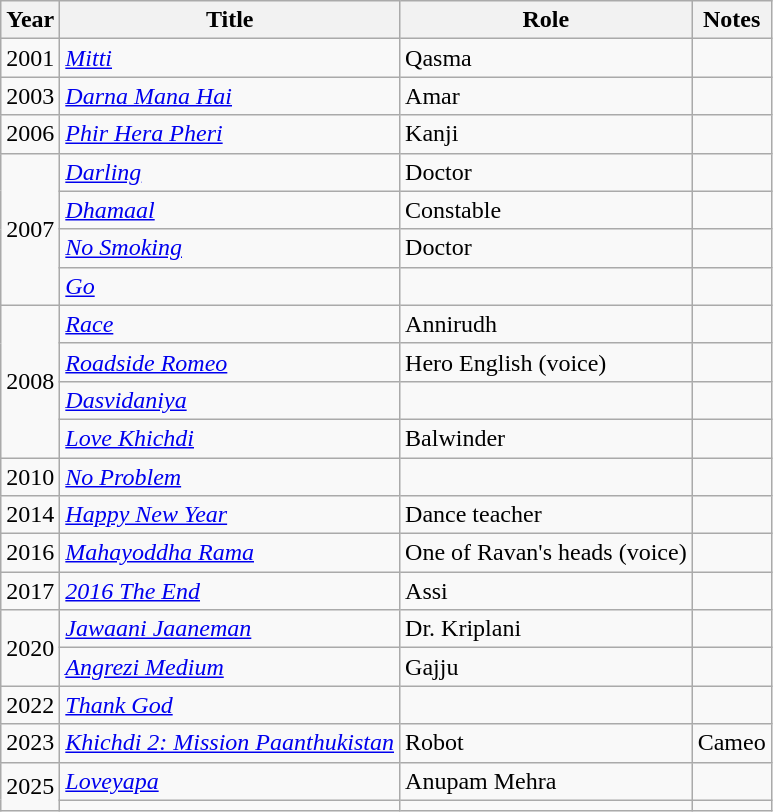<table class="wikitable unsortable">
<tr>
<th scope="col">Year</th>
<th scope="col">Title</th>
<th scope="col">Role</th>
<th scope="col">Notes</th>
</tr>
<tr>
<td>2001</td>
<td><em><a href='#'>Mitti</a></em></td>
<td>Qasma</td>
<td></td>
</tr>
<tr>
<td>2003</td>
<td><em><a href='#'>Darna Mana Hai</a></em></td>
<td>Amar</td>
<td></td>
</tr>
<tr>
<td>2006</td>
<td><em><a href='#'>Phir Hera Pheri</a></em></td>
<td>Kanji</td>
<td></td>
</tr>
<tr>
<td rowspan="4">2007</td>
<td><em><a href='#'>Darling</a></em></td>
<td>Doctor</td>
<td></td>
</tr>
<tr>
<td><em><a href='#'>Dhamaal</a></em></td>
<td>Constable</td>
<td></td>
</tr>
<tr>
<td><em><a href='#'>No Smoking</a></em></td>
<td>Doctor</td>
<td></td>
</tr>
<tr>
<td><em><a href='#'>Go</a></em></td>
<td></td>
<td></td>
</tr>
<tr>
<td rowspan="4">2008</td>
<td><em><a href='#'>Race</a></em></td>
<td>Annirudh</td>
<td></td>
</tr>
<tr>
<td><em><a href='#'>Roadside Romeo</a></em></td>
<td>Hero English (voice)</td>
<td></td>
</tr>
<tr>
<td><em><a href='#'>Dasvidaniya</a></em></td>
<td></td>
<td></td>
</tr>
<tr>
<td><em><a href='#'>Love Khichdi</a></em></td>
<td>Balwinder</td>
<td></td>
</tr>
<tr>
<td>2010</td>
<td><em><a href='#'>No Problem</a></em></td>
<td></td>
<td></td>
</tr>
<tr>
<td>2014</td>
<td><em><a href='#'>Happy New Year</a></em></td>
<td>Dance teacher</td>
<td></td>
</tr>
<tr>
<td>2016</td>
<td><em><a href='#'>Mahayoddha Rama</a></em></td>
<td>One of Ravan's heads (voice)</td>
<td></td>
</tr>
<tr>
<td>2017</td>
<td><em><a href='#'>2016 The End</a></em></td>
<td>Assi</td>
<td></td>
</tr>
<tr>
<td rowspan="2">2020</td>
<td><em><a href='#'>Jawaani Jaaneman</a></em></td>
<td>Dr. Kriplani</td>
<td></td>
</tr>
<tr>
<td><em><a href='#'>Angrezi Medium</a></em></td>
<td>Gajju</td>
<td></td>
</tr>
<tr>
<td>2022</td>
<td><em><a href='#'>Thank God</a></em></td>
<td></td>
<td></td>
</tr>
<tr>
<td>2023</td>
<td><em><a href='#'>Khichdi 2: Mission Paanthukistan</a></em></td>
<td>Robot</td>
<td>Cameo</td>
</tr>
<tr>
<td rowspan="2">2025</td>
<td><em><a href='#'>Loveyapa</a></td>
<td>Anupam Mehra</td>
<td></td>
</tr>
<tr>
<td></td>
<td></td>
<td></td>
</tr>
</table>
